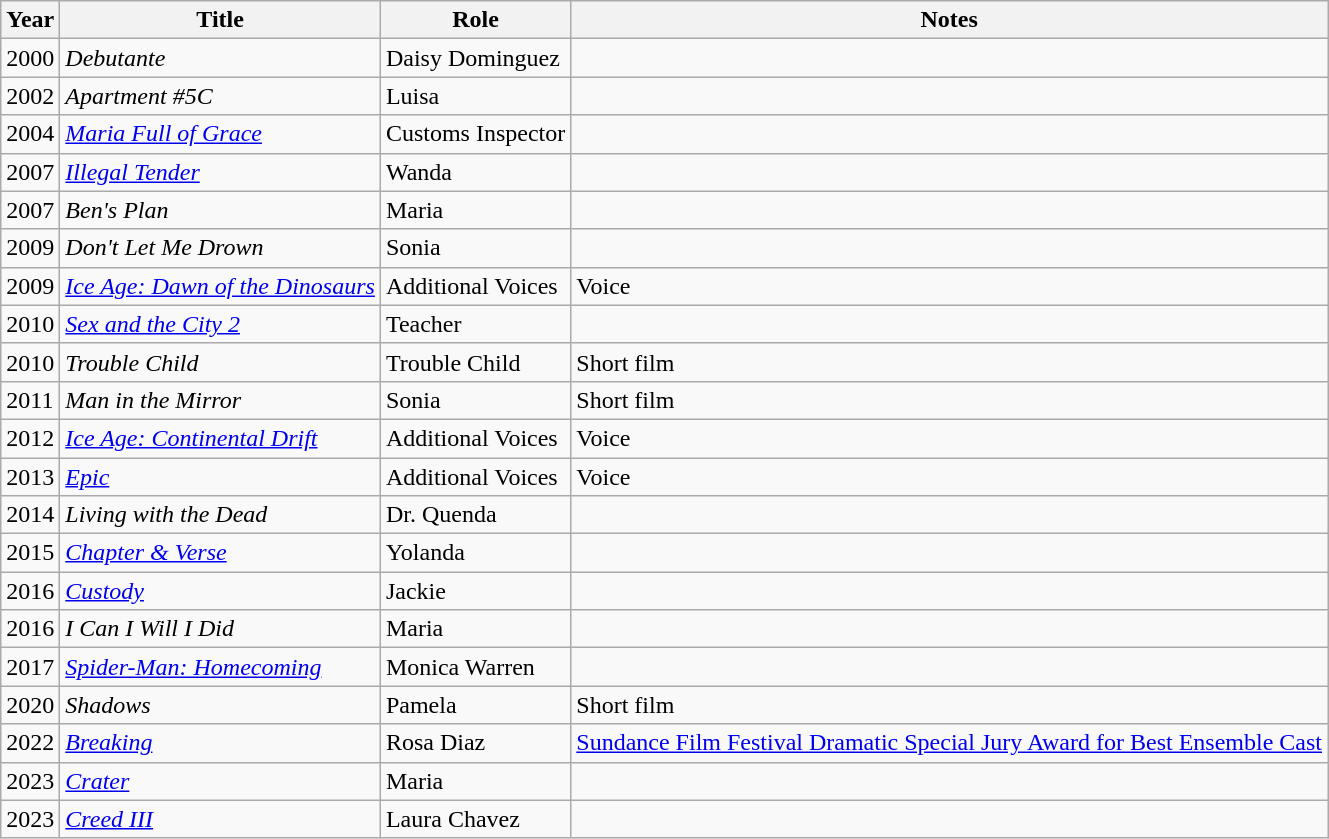<table class="wikitable sortable">
<tr>
<th>Year</th>
<th>Title</th>
<th>Role</th>
<th class="unsortable">Notes</th>
</tr>
<tr>
<td>2000</td>
<td><em>Debutante</em></td>
<td>Daisy Dominguez</td>
<td></td>
</tr>
<tr>
<td>2002</td>
<td><em>Apartment #5C</em></td>
<td>Luisa</td>
<td></td>
</tr>
<tr>
<td>2004</td>
<td><em><a href='#'>Maria Full of Grace</a></em></td>
<td>Customs Inspector</td>
<td></td>
</tr>
<tr>
<td>2007</td>
<td><em><a href='#'>Illegal Tender</a></em></td>
<td>Wanda</td>
<td></td>
</tr>
<tr>
<td>2007</td>
<td><em>Ben's Plan</em></td>
<td>Maria</td>
<td></td>
</tr>
<tr>
<td>2009</td>
<td><em>Don't Let Me Drown</em></td>
<td>Sonia</td>
<td></td>
</tr>
<tr>
<td>2009</td>
<td><em><a href='#'>Ice Age: Dawn of the Dinosaurs</a></em></td>
<td>Additional Voices</td>
<td>Voice</td>
</tr>
<tr>
<td>2010</td>
<td><em><a href='#'>Sex and the City 2</a></em></td>
<td>Teacher</td>
<td></td>
</tr>
<tr>
<td>2010</td>
<td><em>Trouble Child</em></td>
<td>Trouble Child</td>
<td>Short film</td>
</tr>
<tr>
<td>2011</td>
<td><em>Man in the Mirror</em></td>
<td>Sonia</td>
<td>Short film</td>
</tr>
<tr>
<td>2012</td>
<td><em><a href='#'>Ice Age: Continental Drift</a></em></td>
<td>Additional Voices</td>
<td>Voice</td>
</tr>
<tr>
<td>2013</td>
<td><em><a href='#'>Epic</a></em></td>
<td>Additional Voices</td>
<td>Voice</td>
</tr>
<tr>
<td>2014</td>
<td><em>Living with the Dead</em></td>
<td>Dr. Quenda</td>
<td></td>
</tr>
<tr>
<td>2015</td>
<td><em><a href='#'>Chapter & Verse</a></em></td>
<td>Yolanda</td>
<td></td>
</tr>
<tr>
<td>2016</td>
<td><em><a href='#'>Custody</a></em></td>
<td>Jackie</td>
<td></td>
</tr>
<tr>
<td>2016</td>
<td><em>I Can I Will I Did</em></td>
<td>Maria</td>
<td></td>
</tr>
<tr>
<td>2017</td>
<td><em><a href='#'>Spider-Man: Homecoming</a></em></td>
<td>Monica Warren</td>
<td></td>
</tr>
<tr>
<td>2020</td>
<td><em>Shadows</em></td>
<td>Pamela</td>
<td>Short film</td>
</tr>
<tr>
<td>2022</td>
<td><em><a href='#'>Breaking</a></em></td>
<td>Rosa Diaz</td>
<td><a href='#'>Sundance Film Festival Dramatic Special Jury Award for Best Ensemble Cast</a></td>
</tr>
<tr>
<td>2023</td>
<td><em><a href='#'>Crater</a></em></td>
<td>Maria</td>
<td></td>
</tr>
<tr>
<td>2023</td>
<td><em><a href='#'>Creed III</a></em></td>
<td>Laura Chavez</td>
<td></td>
</tr>
</table>
